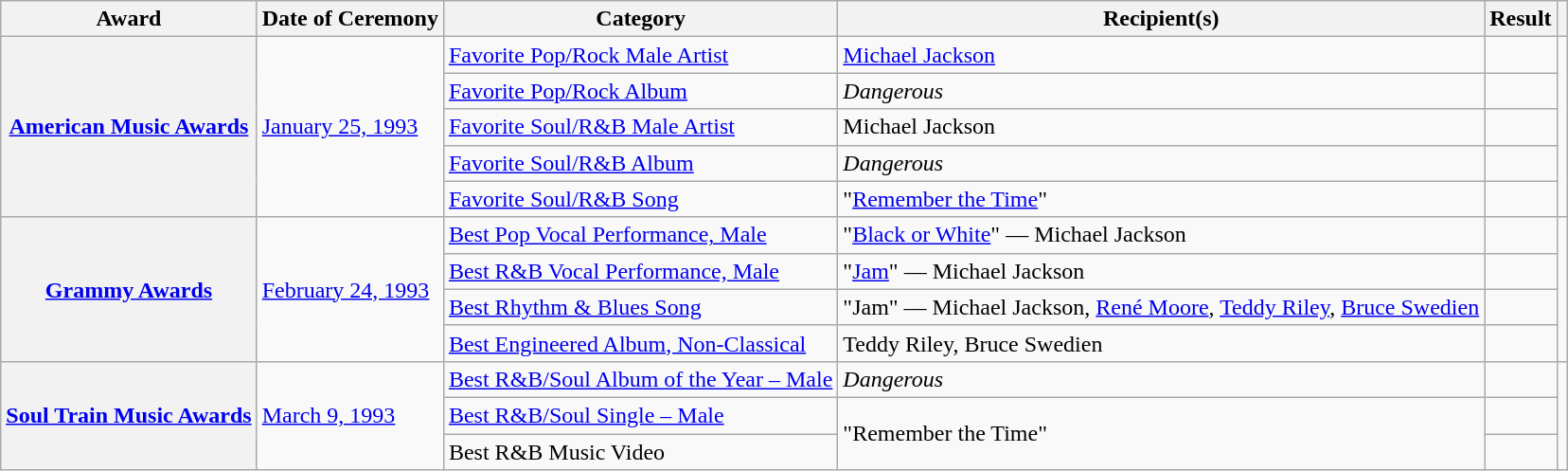<table class="wikitable plainrowheaders sortable">
<tr>
<th scope="col">Award</th>
<th scope="col">Date of Ceremony</th>
<th scope="col">Category</th>
<th scope="col">Recipient(s)</th>
<th scope="col">Result</th>
<th scope="col" class="unsortable"></th>
</tr>
<tr>
<th scope="row" rowspan="5"><a href='#'>American Music Awards</a></th>
<td scope="row" rowspan="5"><a href='#'>January 25, 1993</a></td>
<td><a href='#'>Favorite Pop/Rock Male Artist</a></td>
<td><a href='#'>Michael Jackson</a></td>
<td></td>
<td style="text-align:center;" rowspan="5"></td>
</tr>
<tr>
<td><a href='#'>Favorite Pop/Rock Album</a></td>
<td><em>Dangerous</em></td>
<td></td>
</tr>
<tr>
<td><a href='#'>Favorite Soul/R&B Male Artist</a></td>
<td>Michael Jackson</td>
<td></td>
</tr>
<tr>
<td><a href='#'>Favorite Soul/R&B Album</a></td>
<td><em>Dangerous</em></td>
<td></td>
</tr>
<tr>
<td><a href='#'>Favorite Soul/R&B Song</a></td>
<td>"<a href='#'>Remember the Time</a>"</td>
<td></td>
</tr>
<tr>
<th scope="row" rowspan="4"><a href='#'>Grammy Awards</a></th>
<td scope="row" rowspan="4"><a href='#'>February 24, 1993</a></td>
<td><a href='#'>Best Pop Vocal Performance, Male</a></td>
<td>"<a href='#'>Black or White</a>" — Michael Jackson</td>
<td></td>
<td style="text-align:center;" rowspan="4"></td>
</tr>
<tr>
<td><a href='#'>Best R&B Vocal Performance, Male</a></td>
<td>"<a href='#'>Jam</a>" — Michael Jackson</td>
<td></td>
</tr>
<tr>
<td><a href='#'>Best Rhythm & Blues Song</a></td>
<td>"Jam" — Michael Jackson, <a href='#'>René Moore</a>, <a href='#'>Teddy Riley</a>, <a href='#'>Bruce Swedien</a></td>
<td></td>
</tr>
<tr>
<td><a href='#'>Best Engineered Album, Non-Classical</a></td>
<td>Teddy Riley, Bruce Swedien</td>
<td></td>
</tr>
<tr>
<th scope="row" rowspan="3"><a href='#'>Soul Train Music Awards</a></th>
<td scope="row" rowspan="3"><a href='#'>March 9, 1993</a></td>
<td><a href='#'>Best R&B/Soul Album of the Year – Male</a></td>
<td><em>Dangerous</em></td>
<td></td>
<td style="text-align:center;" rowspan="3"></td>
</tr>
<tr>
<td><a href='#'>Best R&B/Soul Single – Male</a></td>
<td rowspan="2">"Remember the Time"</td>
<td></td>
</tr>
<tr>
<td>Best R&B Music Video</td>
<td></td>
</tr>
</table>
